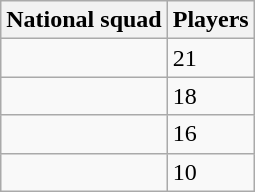<table class="wikitable sortable">
<tr>
<th>National squad</th>
<th>Players</th>
</tr>
<tr>
<td></td>
<td>21</td>
</tr>
<tr>
<td></td>
<td>18</td>
</tr>
<tr>
<td></td>
<td>16</td>
</tr>
<tr>
<td></td>
<td>10</td>
</tr>
</table>
